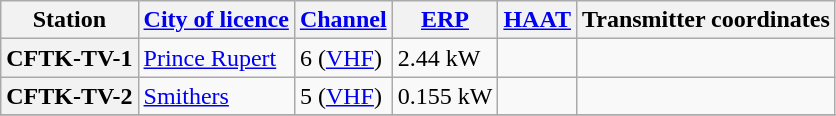<table class="wikitable">
<tr>
<th scope = "col">Station</th>
<th scope = "col"><a href='#'>City of licence</a></th>
<th scope = "col"><a href='#'>Channel</a></th>
<th scope = "col"><a href='#'>ERP</a></th>
<th scope = "col"><a href='#'>HAAT</a></th>
<th scope = "col">Transmitter coordinates</th>
</tr>
<tr style="vertical-align: top; text-align: left;">
<th scope = "row">CFTK-TV-1</th>
<td><a href='#'>Prince Rupert</a></td>
<td>6 (<a href='#'>VHF</a>)</td>
<td>2.44 kW</td>
<td></td>
<td></td>
</tr>
<tr style="vertical-align: top; text-align: left;">
<th scope = "row">CFTK-TV-2</th>
<td><a href='#'>Smithers</a></td>
<td>5 (<a href='#'>VHF</a>)</td>
<td>0.155 kW</td>
<td></td>
<td></td>
</tr>
<tr style="vertical-align: top; text-align: left;">
</tr>
</table>
